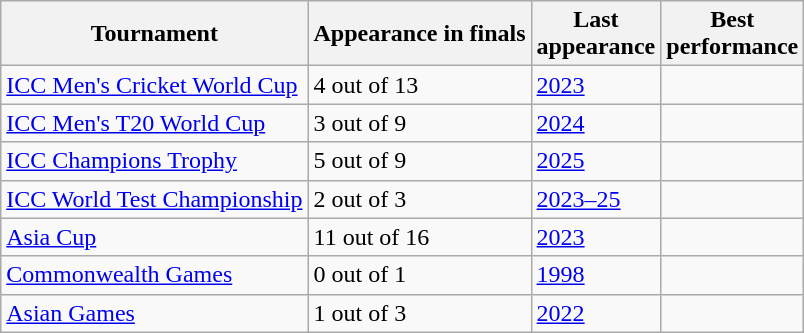<table class="wikitable sortable" style="text-align:left;">
<tr>
<th>Tournament</th>
<th data-sort-type="number">Appearance in finals</th>
<th>Last<br>appearance</th>
<th>Best<br>performance</th>
</tr>
<tr>
<td><a href='#'>ICC Men's Cricket World Cup</a></td>
<td>4 out of 13</td>
<td><a href='#'>2023</a></td>
<td></td>
</tr>
<tr>
<td><a href='#'>ICC Men's T20 World Cup</a></td>
<td>3 out of 9</td>
<td><a href='#'>2024</a></td>
<td></td>
</tr>
<tr>
<td><a href='#'>ICC Champions Trophy</a></td>
<td>5 out of 9</td>
<td><a href='#'>2025</a></td>
<td></td>
</tr>
<tr>
<td><a href='#'>ICC World Test Championship</a></td>
<td>2 out of 3</td>
<td><a href='#'>2023–25</a></td>
<td></td>
</tr>
<tr>
<td><a href='#'>Asia Cup</a></td>
<td>11 out of 16</td>
<td><a href='#'>2023</a></td>
<td></td>
</tr>
<tr>
<td><a href='#'>Commonwealth Games</a></td>
<td>0 out of 1</td>
<td><a href='#'>1998</a></td>
<td></td>
</tr>
<tr>
<td><a href='#'>Asian Games</a></td>
<td>1 out of 3</td>
<td><a href='#'>2022</a></td>
<td></td>
</tr>
</table>
